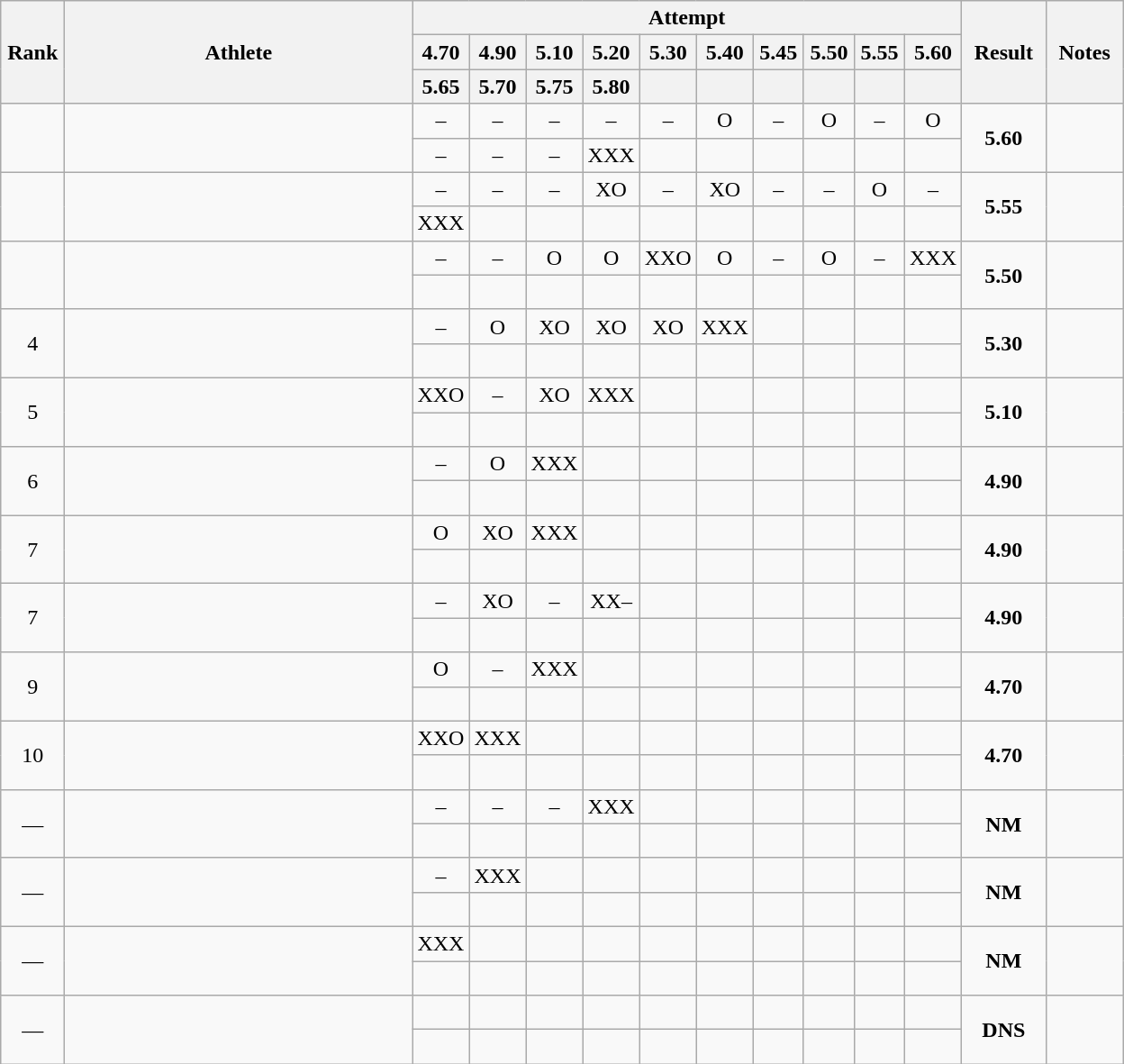<table class="wikitable" style="text-align:center">
<tr>
<th rowspan=3 width=40>Rank</th>
<th rowspan=3 width=250>Athlete</th>
<th colspan=10>Attempt</th>
<th rowspan=3 width=55>Result</th>
<th rowspan=3 width=50>Notes</th>
</tr>
<tr>
<th width=30>4.70</th>
<th width=30>4.90</th>
<th width=30>5.10</th>
<th width=30>5.20</th>
<th width=30>5.30</th>
<th width=30>5.40</th>
<th width=30>5.45</th>
<th width=30>5.50</th>
<th width=30>5.55</th>
<th width=30>5.60</th>
</tr>
<tr>
<th>5.65</th>
<th>5.70</th>
<th>5.75</th>
<th>5.80</th>
<th></th>
<th></th>
<th></th>
<th></th>
<th></th>
<th></th>
</tr>
<tr>
<td rowspan=2></td>
<td rowspan=2 align=left></td>
<td>–</td>
<td>–</td>
<td>–</td>
<td>–</td>
<td>–</td>
<td>O</td>
<td>–</td>
<td>O</td>
<td>–</td>
<td>O</td>
<td rowspan=2><strong>5.60</strong></td>
<td rowspan=2></td>
</tr>
<tr>
<td>–</td>
<td>–</td>
<td>–</td>
<td>XXX</td>
<td></td>
<td></td>
<td></td>
<td></td>
<td></td>
<td></td>
</tr>
<tr>
<td rowspan=2></td>
<td rowspan=2 align=left></td>
<td>–</td>
<td>–</td>
<td>–</td>
<td>XO</td>
<td>–</td>
<td>XO</td>
<td>–</td>
<td>–</td>
<td>O</td>
<td>–</td>
<td rowspan=2><strong>5.55</strong></td>
<td rowspan=2></td>
</tr>
<tr>
<td>XXX</td>
<td></td>
<td></td>
<td></td>
<td></td>
<td></td>
<td></td>
<td></td>
<td></td>
<td></td>
</tr>
<tr>
<td rowspan=2></td>
<td rowspan=2 align=left></td>
<td>–</td>
<td>–</td>
<td>O</td>
<td>O</td>
<td>XXO</td>
<td>O</td>
<td>–</td>
<td>O</td>
<td>–</td>
<td>XXX</td>
<td rowspan=2><strong>5.50</strong></td>
<td rowspan=2></td>
</tr>
<tr>
<td> </td>
<td></td>
<td></td>
<td></td>
<td></td>
<td></td>
<td></td>
<td></td>
<td></td>
<td></td>
</tr>
<tr>
<td rowspan=2>4</td>
<td rowspan=2 align=left></td>
<td>–</td>
<td>O</td>
<td>XO</td>
<td>XO</td>
<td>XO</td>
<td>XXX</td>
<td></td>
<td></td>
<td></td>
<td></td>
<td rowspan=2><strong>5.30</strong></td>
<td rowspan=2></td>
</tr>
<tr>
<td> </td>
<td></td>
<td></td>
<td></td>
<td></td>
<td></td>
<td></td>
<td></td>
<td></td>
<td></td>
</tr>
<tr>
<td rowspan=2>5</td>
<td rowspan=2 align=left></td>
<td>XXO</td>
<td>–</td>
<td>XO</td>
<td>XXX</td>
<td></td>
<td></td>
<td></td>
<td></td>
<td></td>
<td></td>
<td rowspan=2><strong>5.10</strong></td>
<td rowspan=2></td>
</tr>
<tr>
<td> </td>
<td></td>
<td></td>
<td></td>
<td></td>
<td></td>
<td></td>
<td></td>
<td></td>
<td></td>
</tr>
<tr>
<td rowspan=2>6</td>
<td rowspan=2 align=left></td>
<td>–</td>
<td>O</td>
<td>XXX</td>
<td></td>
<td></td>
<td></td>
<td></td>
<td></td>
<td></td>
<td></td>
<td rowspan=2><strong>4.90</strong></td>
<td rowspan=2></td>
</tr>
<tr>
<td> </td>
<td></td>
<td></td>
<td></td>
<td></td>
<td></td>
<td></td>
<td></td>
<td></td>
<td></td>
</tr>
<tr>
<td rowspan=2>7</td>
<td rowspan=2 align=left></td>
<td>O</td>
<td>XO</td>
<td>XXX</td>
<td></td>
<td></td>
<td></td>
<td></td>
<td></td>
<td></td>
<td></td>
<td rowspan=2><strong>4.90</strong></td>
<td rowspan=2></td>
</tr>
<tr>
<td> </td>
<td></td>
<td></td>
<td></td>
<td></td>
<td></td>
<td></td>
<td></td>
<td></td>
<td></td>
</tr>
<tr>
<td rowspan=2>7</td>
<td rowspan=2 align=left></td>
<td>–</td>
<td>XO</td>
<td>–</td>
<td>XX–</td>
<td></td>
<td></td>
<td></td>
<td></td>
<td></td>
<td></td>
<td rowspan=2><strong>4.90</strong></td>
<td rowspan=2></td>
</tr>
<tr>
<td> </td>
<td></td>
<td></td>
<td></td>
<td></td>
<td></td>
<td></td>
<td></td>
<td></td>
<td></td>
</tr>
<tr>
<td rowspan=2>9</td>
<td rowspan=2 align=left></td>
<td>O</td>
<td>–</td>
<td>XXX</td>
<td></td>
<td></td>
<td></td>
<td></td>
<td></td>
<td></td>
<td></td>
<td rowspan=2><strong>4.70</strong></td>
<td rowspan=2></td>
</tr>
<tr>
<td> </td>
<td></td>
<td></td>
<td></td>
<td></td>
<td></td>
<td></td>
<td></td>
<td></td>
<td></td>
</tr>
<tr>
<td rowspan=2>10</td>
<td rowspan=2 align=left></td>
<td>XXO</td>
<td>XXX</td>
<td></td>
<td></td>
<td></td>
<td></td>
<td></td>
<td></td>
<td></td>
<td></td>
<td rowspan=2><strong>4.70</strong></td>
<td rowspan=2></td>
</tr>
<tr>
<td> </td>
<td></td>
<td></td>
<td></td>
<td></td>
<td></td>
<td></td>
<td></td>
<td></td>
<td></td>
</tr>
<tr>
<td rowspan=2>—</td>
<td rowspan=2 align=left></td>
<td>–</td>
<td>–</td>
<td>–</td>
<td>XXX</td>
<td></td>
<td></td>
<td></td>
<td></td>
<td></td>
<td></td>
<td rowspan=2><strong>NM</strong></td>
<td rowspan=2></td>
</tr>
<tr>
<td> </td>
<td></td>
<td></td>
<td></td>
<td></td>
<td></td>
<td></td>
<td></td>
<td></td>
<td></td>
</tr>
<tr>
<td rowspan=2>—</td>
<td rowspan=2 align=left></td>
<td>–</td>
<td>XXX</td>
<td></td>
<td></td>
<td></td>
<td></td>
<td></td>
<td></td>
<td></td>
<td></td>
<td rowspan=2><strong>NM</strong></td>
<td rowspan=2></td>
</tr>
<tr>
<td> </td>
<td></td>
<td></td>
<td></td>
<td></td>
<td></td>
<td></td>
<td></td>
<td></td>
<td></td>
</tr>
<tr>
<td rowspan=2>—</td>
<td rowspan=2 align=left></td>
<td>XXX</td>
<td></td>
<td></td>
<td></td>
<td></td>
<td></td>
<td></td>
<td></td>
<td></td>
<td></td>
<td rowspan=2><strong>NM</strong></td>
<td rowspan=2></td>
</tr>
<tr>
<td> </td>
<td></td>
<td></td>
<td></td>
<td></td>
<td></td>
<td></td>
<td></td>
<td></td>
<td></td>
</tr>
<tr>
<td rowspan=2>—</td>
<td rowspan=2 align=left></td>
<td> </td>
<td></td>
<td></td>
<td></td>
<td></td>
<td></td>
<td></td>
<td></td>
<td></td>
<td></td>
<td rowspan=2><strong>DNS</strong></td>
<td rowspan=2></td>
</tr>
<tr>
<td> </td>
<td></td>
<td></td>
<td></td>
<td></td>
<td></td>
<td></td>
<td></td>
<td></td>
<td></td>
</tr>
</table>
